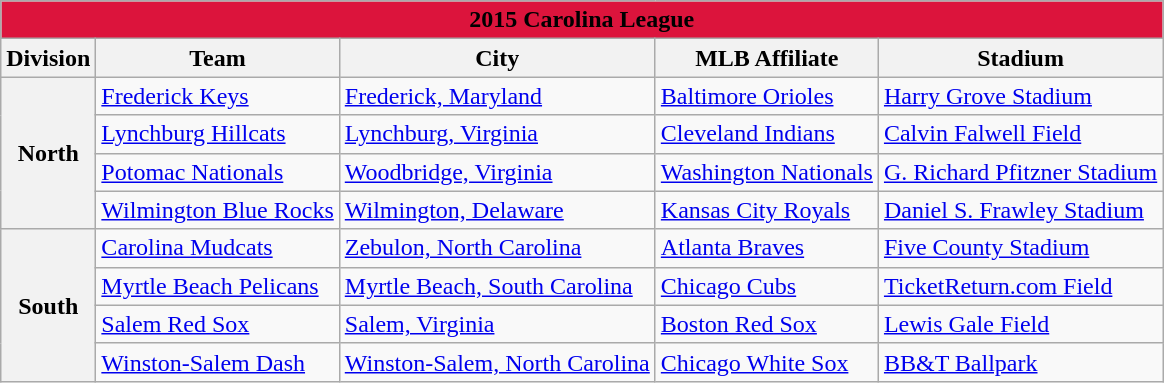<table class="wikitable" style="width:auto">
<tr>
<td bgcolor="#DC143C" align="center" colspan="7"><strong><span>2015 Carolina League</span></strong></td>
</tr>
<tr>
<th>Division</th>
<th>Team</th>
<th>City</th>
<th>MLB Affiliate</th>
<th>Stadium</th>
</tr>
<tr>
<th rowspan="4">North</th>
<td><a href='#'>Frederick Keys</a></td>
<td><a href='#'>Frederick, Maryland</a></td>
<td><a href='#'>Baltimore Orioles</a></td>
<td><a href='#'>Harry Grove Stadium</a></td>
</tr>
<tr>
<td><a href='#'>Lynchburg Hillcats</a></td>
<td><a href='#'>Lynchburg, Virginia</a></td>
<td><a href='#'>Cleveland Indians</a></td>
<td><a href='#'>Calvin Falwell Field</a></td>
</tr>
<tr>
<td><a href='#'>Potomac Nationals</a></td>
<td><a href='#'>Woodbridge, Virginia</a></td>
<td><a href='#'>Washington Nationals</a></td>
<td><a href='#'>G. Richard Pfitzner Stadium</a></td>
</tr>
<tr>
<td><a href='#'>Wilmington Blue Rocks</a></td>
<td><a href='#'>Wilmington, Delaware</a></td>
<td><a href='#'>Kansas City Royals</a></td>
<td><a href='#'>Daniel S. Frawley Stadium</a></td>
</tr>
<tr>
<th rowspan="4">South</th>
<td><a href='#'>Carolina Mudcats</a></td>
<td><a href='#'>Zebulon, North Carolina</a></td>
<td><a href='#'>Atlanta Braves</a></td>
<td><a href='#'>Five County Stadium</a></td>
</tr>
<tr>
<td><a href='#'>Myrtle Beach Pelicans</a></td>
<td><a href='#'>Myrtle Beach, South Carolina</a></td>
<td><a href='#'>Chicago Cubs</a></td>
<td><a href='#'>TicketReturn.com Field</a></td>
</tr>
<tr>
<td><a href='#'>Salem Red Sox</a></td>
<td><a href='#'>Salem, Virginia</a></td>
<td><a href='#'>Boston Red Sox</a></td>
<td><a href='#'>Lewis Gale Field</a></td>
</tr>
<tr>
<td><a href='#'>Winston-Salem Dash</a></td>
<td><a href='#'>Winston-Salem, North Carolina</a></td>
<td><a href='#'>Chicago White Sox</a></td>
<td><a href='#'>BB&T Ballpark</a></td>
</tr>
</table>
